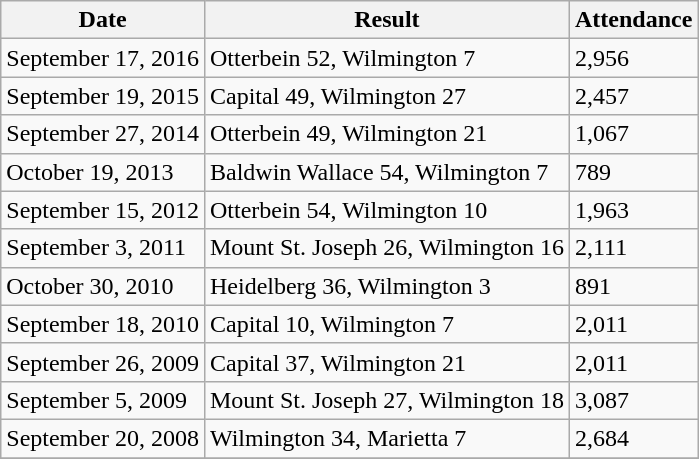<table class=wikitable>
<tr>
<th>Date</th>
<th>Result</th>
<th>Attendance</th>
</tr>
<tr>
<td>September 17, 2016</td>
<td>Otterbein 52, Wilmington 7</td>
<td>2,956</td>
</tr>
<tr>
<td>September 19, 2015</td>
<td>Capital 49, Wilmington 27</td>
<td>2,457</td>
</tr>
<tr>
<td>September 27, 2014</td>
<td>Otterbein 49, Wilmington 21</td>
<td>1,067</td>
</tr>
<tr>
<td>October 19, 2013</td>
<td>Baldwin Wallace 54, Wilmington 7</td>
<td>789</td>
</tr>
<tr>
<td>September 15, 2012</td>
<td>Otterbein 54, Wilmington 10</td>
<td>1,963</td>
</tr>
<tr>
<td>September 3, 2011</td>
<td>Mount St. Joseph 26, Wilmington 16</td>
<td>2,111</td>
</tr>
<tr>
<td>October 30, 2010</td>
<td>Heidelberg 36, Wilmington 3</td>
<td>891</td>
</tr>
<tr>
<td>September 18, 2010</td>
<td>Capital 10, Wilmington 7</td>
<td>2,011</td>
</tr>
<tr>
<td>September 26, 2009</td>
<td>Capital 37, Wilmington 21</td>
<td>2,011</td>
</tr>
<tr>
<td>September 5, 2009</td>
<td>Mount St. Joseph 27, Wilmington 18</td>
<td>3,087</td>
</tr>
<tr>
<td>September 20, 2008</td>
<td>Wilmington 34, Marietta 7</td>
<td>2,684</td>
</tr>
<tr>
</tr>
</table>
